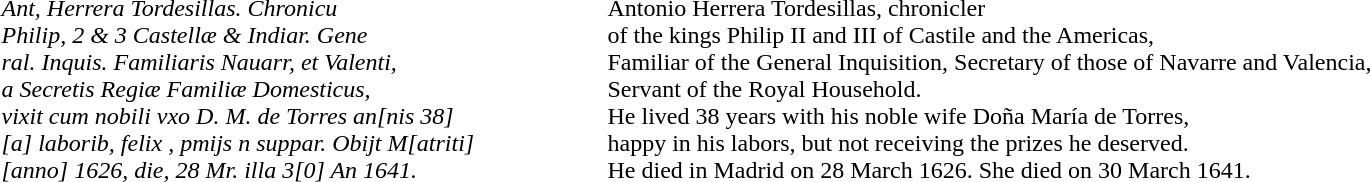<table style="border:0; margin-left:100px; white-space:nowrap;">
<tr>
<th scope="col" style="width:400px;"></th>
<th scope="col" style="width:400px;"></th>
</tr>
<tr Valign=top>
<td><br><em>Ant, Herrera Tordesillas. Chronicu</em><br>
<em>Philip, 2 & 3 Castellæ & Indiar. Gene</em><br>
<em>ral. Inquis. Familiaris Nauarr, et Valenti,</em><br>
<em>a Secretis Regiæ Familiæ Domesticus,</em><br>
<em>vixit cum nobili vxo D. M. de Torres an[nis 38]</em><br>
<em>[a] laborib, felix , pmijs n suppar. Obijt M[atriti]</em><br>
<em>[anno] 1626, die, 28 Mr. illa 3[0] An 1641.</em></td>
<td><br>Antonio Herrera Tordesillas, chronicler<br>
of the kings Philip II and III of Castile and the Americas,<br>
Familiar of the General Inquisition, Secretary of those of Navarre and Valencia,<br>
Servant of the Royal Household.<br>
He lived 38 years with his noble wife Doña María de Torres,<br>
happy in his labors, but not receiving the prizes he deserved.<br>
He died in Madrid on 28 March 1626. She died on 30 March 1641.</td>
</tr>
</table>
